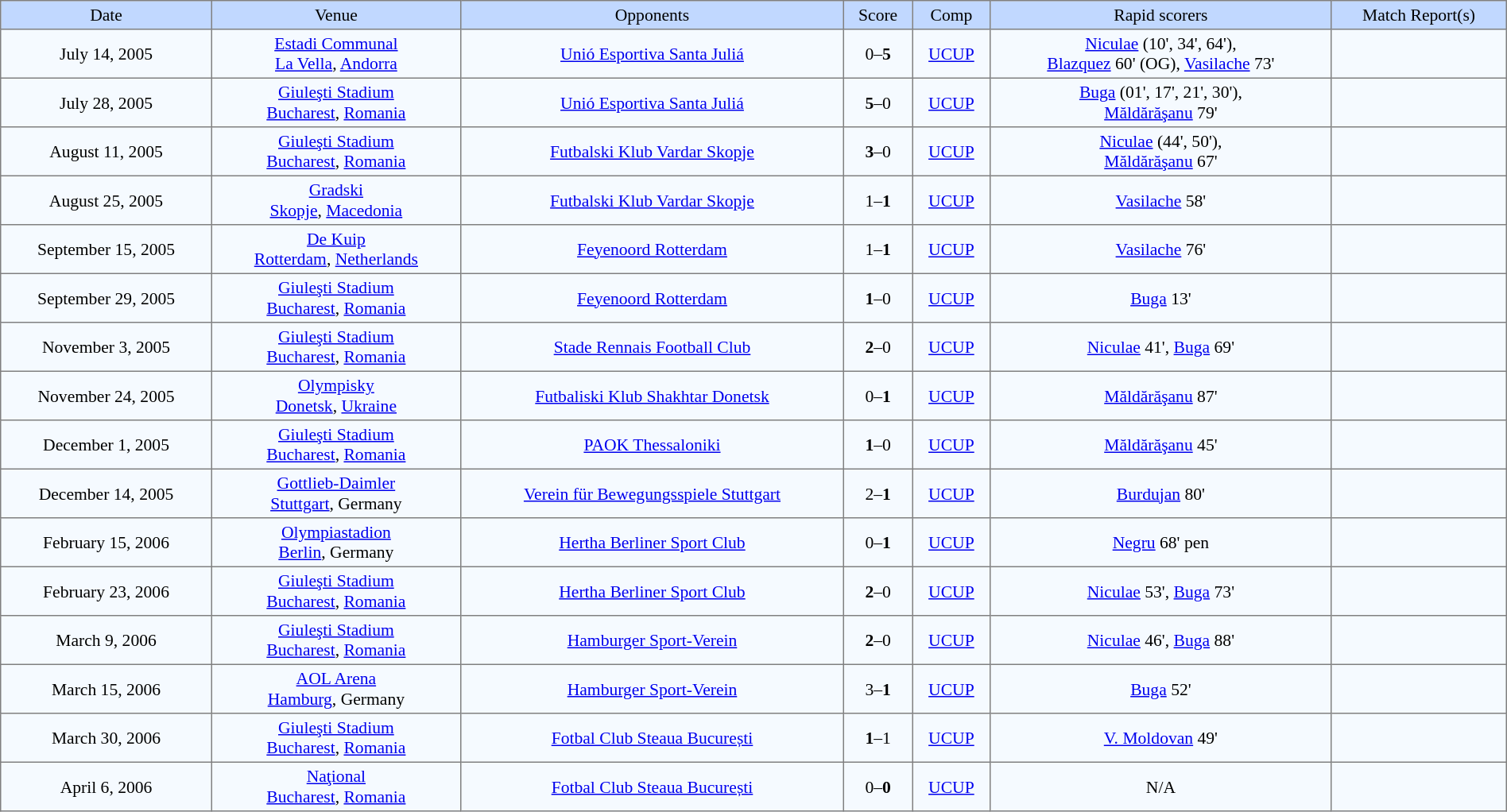<table border=1 style="border-collapse:collapse; font-size:90%;" cellpadding=3 cellspacing=0 width=100%>
<tr bgcolor=#C1D8FF align=center>
<td>Date</td>
<td>Venue</td>
<td>Opponents</td>
<td>Score</td>
<td>Comp</td>
<td>Rapid scorers</td>
<td>Match Report(s)</td>
</tr>
<tr align=center bgcolor=#F5FAFF>
<td>July 14, 2005</td>
<td><a href='#'>Estadi Communal</a><br><a href='#'>La Vella</a>, <a href='#'>Andorra</a></td>
<td><a href='#'>Unió Esportiva Santa Juliá</a></td>
<td>0–<strong>5</strong></td>
<td><a href='#'>UCUP</a></td>
<td><a href='#'>Niculae</a> (10', 34', 64'),<br><a href='#'>Blazquez</a> 60' (OG), <a href='#'>Vasilache</a> 73'</td>
<td></td>
</tr>
<tr align=center bgcolor=#F5FAFF>
<td>July 28, 2005</td>
<td><a href='#'>Giuleşti Stadium</a><br><a href='#'>Bucharest</a>, <a href='#'>Romania</a></td>
<td><a href='#'>Unió Esportiva Santa Juliá</a></td>
<td><strong>5</strong>–0</td>
<td><a href='#'>UCUP</a></td>
<td><a href='#'>Buga</a> (01', 17', 21', 30'), <br> <a href='#'>Măldărăşanu</a> 79'</td>
<td></td>
</tr>
<tr align=center bgcolor=#F5FAFF>
<td>August 11, 2005</td>
<td><a href='#'>Giuleşti Stadium</a><br><a href='#'>Bucharest</a>, <a href='#'>Romania</a></td>
<td><a href='#'>Futbalski Klub Vardar Skopje</a></td>
<td><strong>3</strong>–0</td>
<td><a href='#'>UCUP</a></td>
<td><a href='#'>Niculae</a> (44', 50'),<br> <a href='#'>Măldărăşanu</a> 67'</td>
<td></td>
</tr>
<tr align=center bgcolor=#F5FAFF>
<td>August 25, 2005</td>
<td><a href='#'>Gradski</a><br><a href='#'>Skopje</a>, <a href='#'>Macedonia</a></td>
<td><a href='#'>Futbalski Klub Vardar Skopje</a></td>
<td>1–<strong>1</strong></td>
<td><a href='#'>UCUP</a></td>
<td><a href='#'>Vasilache</a> 58'</td>
<td></td>
</tr>
<tr align=center bgcolor=#F5FAFF>
<td>September 15, 2005</td>
<td><a href='#'>De Kuip</a><br><a href='#'>Rotterdam</a>, <a href='#'>Netherlands</a></td>
<td><a href='#'>Feyenoord Rotterdam</a></td>
<td>1–<strong>1</strong></td>
<td><a href='#'>UCUP</a></td>
<td><a href='#'>Vasilache</a> 76'</td>
<td></td>
</tr>
<tr align=center bgcolor=#F5FAFF>
<td>September 29, 2005</td>
<td><a href='#'>Giuleşti Stadium</a><br><a href='#'>Bucharest</a>, <a href='#'>Romania</a></td>
<td><a href='#'>Feyenoord Rotterdam</a></td>
<td><strong>1</strong>–0</td>
<td><a href='#'>UCUP</a></td>
<td><a href='#'>Buga</a> 13'</td>
<td></td>
</tr>
<tr align=center bgcolor=#F5FAFF>
<td>November 3, 2005</td>
<td><a href='#'>Giuleşti Stadium</a><br><a href='#'>Bucharest</a>, <a href='#'>Romania</a></td>
<td><a href='#'>Stade Rennais Football Club</a></td>
<td><strong>2</strong>–0</td>
<td><a href='#'>UCUP</a></td>
<td><a href='#'>Niculae</a> 41', <a href='#'>Buga</a> 69'</td>
<td></td>
</tr>
<tr align=center bgcolor=#F5FAFF>
<td>November 24, 2005</td>
<td><a href='#'>Olympisky</a><br><a href='#'>Donetsk</a>, <a href='#'>Ukraine</a></td>
<td><a href='#'>Futbaliski Klub Shakhtar Donetsk</a></td>
<td>0–<strong>1</strong></td>
<td><a href='#'>UCUP</a></td>
<td><a href='#'>Măldărăşanu</a> 87'</td>
<td></td>
</tr>
<tr align=center bgcolor=#F5FAFF>
<td>December 1, 2005</td>
<td><a href='#'>Giuleşti Stadium</a><br><a href='#'>Bucharest</a>, <a href='#'>Romania</a></td>
<td><a href='#'>PAOK Thessaloniki</a></td>
<td><strong>1</strong>–0</td>
<td><a href='#'>UCUP</a></td>
<td><a href='#'>Măldărăşanu</a> 45'</td>
<td></td>
</tr>
<tr align=center bgcolor=#F5FAFF>
<td>December 14, 2005</td>
<td><a href='#'>Gottlieb-Daimler</a><br><a href='#'>Stuttgart</a>, Germany</td>
<td><a href='#'>Verein für Bewegungsspiele Stuttgart</a></td>
<td>2–<strong>1</strong></td>
<td><a href='#'>UCUP</a></td>
<td><a href='#'>Burdujan</a> 80'</td>
<td></td>
</tr>
<tr align=center bgcolor=#F5FAFF>
<td>February 15, 2006</td>
<td><a href='#'>Olympiastadion</a><br><a href='#'>Berlin</a>, Germany</td>
<td><a href='#'>Hertha Berliner Sport Club</a></td>
<td>0–<strong>1</strong></td>
<td><a href='#'>UCUP</a></td>
<td><a href='#'>Negru</a> 68' pen</td>
<td></td>
</tr>
<tr align=center bgcolor=#F5FAFF>
<td>February 23, 2006</td>
<td><a href='#'>Giuleşti Stadium</a><br><a href='#'>Bucharest</a>, <a href='#'>Romania</a></td>
<td><a href='#'>Hertha Berliner Sport Club</a></td>
<td><strong>2</strong>–0</td>
<td><a href='#'>UCUP</a></td>
<td><a href='#'>Niculae</a> 53', <a href='#'>Buga</a> 73'</td>
<td></td>
</tr>
<tr align=center bgcolor=#F5FAFF>
<td>March 9, 2006</td>
<td><a href='#'>Giuleşti Stadium</a><br><a href='#'>Bucharest</a>, <a href='#'>Romania</a></td>
<td><a href='#'>Hamburger Sport-Verein</a></td>
<td><strong>2</strong>–0</td>
<td><a href='#'>UCUP</a></td>
<td><a href='#'>Niculae</a> 46', <a href='#'>Buga</a> 88'</td>
<td></td>
</tr>
<tr align=center bgcolor=#F5FAFF>
<td>March 15, 2006</td>
<td><a href='#'>AOL Arena</a><br><a href='#'>Hamburg</a>, Germany</td>
<td><a href='#'>Hamburger Sport-Verein</a></td>
<td>3–<strong>1</strong></td>
<td><a href='#'>UCUP</a></td>
<td><a href='#'>Buga</a> 52'</td>
<td></td>
</tr>
<tr align=center bgcolor=#F5FAFF>
<td>March 30, 2006</td>
<td><a href='#'>Giuleşti Stadium</a><br><a href='#'>Bucharest</a>, <a href='#'>Romania</a></td>
<td><a href='#'>Fotbal Club Steaua București</a></td>
<td><strong>1</strong>–1</td>
<td><a href='#'>UCUP</a></td>
<td><a href='#'>V. Moldovan</a> 49'</td>
<td></td>
</tr>
<tr align=center bgcolor=#F5FAFF>
<td>April 6, 2006</td>
<td><a href='#'>Naţional</a><br><a href='#'>Bucharest</a>, <a href='#'>Romania</a></td>
<td><a href='#'>Fotbal Club Steaua București</a></td>
<td>0–<strong>0</strong></td>
<td><a href='#'>UCUP</a></td>
<td>N/A</td>
<td></td>
</tr>
</table>
